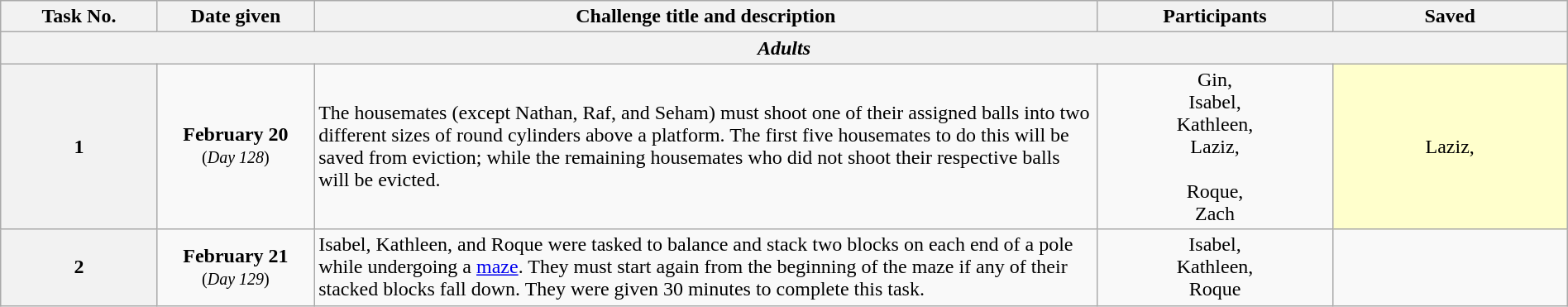<table class="wikitable" style="text-align:center; font-size:100%; line-height:18px;" width="100%">
<tr>
<th style="width: 10%;">Task No.</th>
<th style="width: 10%;">Date given</th>
<th style="width: 50%;">Challenge title and description</th>
<th style="width: 15%;">Participants</th>
<th style="width: 15%;">Saved</th>
</tr>
<tr>
<th colspan="5"><em>Adults</em></th>
</tr>
<tr>
<th>1</th>
<td><strong>February 20</strong><br><small>(<em>Day 128</em>)</small></td>
<td align="left">The housemates (except Nathan, Raf, and Seham) must shoot one of their assigned balls into two different sizes of round cylinders above a platform. The first five housemates to do this will be saved from eviction; while the remaining housemates who did not shoot their respective balls will be evicted.</td>
<td>Gin,<br>Isabel,<br>Kathleen,<br>Laziz,<br><br>Roque,<br>Zach</td>
<td style="background:#FFFFCC;">Laziz,<br></td>
</tr>
<tr>
<th>2</th>
<td><strong>February 21</strong><br><small>(<em>Day 129</em>)</small></td>
<td align="left">Isabel, Kathleen, and Roque were tasked to balance and stack two blocks on each end of a pole while undergoing a <a href='#'>maze</a>. They must start again from the beginning of the maze if any of their stacked blocks fall down. They were given 30 minutes to complete this task.</td>
<td>Isabel,<br>Kathleen,<br>Roque</td>
<td></td>
</tr>
</table>
